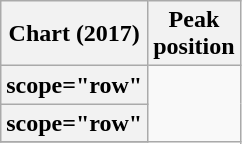<table class="wikitable sortable plainrowheaders">
<tr>
<th>Chart (2017)</th>
<th>Peak<br>position</th>
</tr>
<tr>
<th>scope="row"</th>
</tr>
<tr>
<th>scope="row"</th>
</tr>
<tr>
</tr>
</table>
